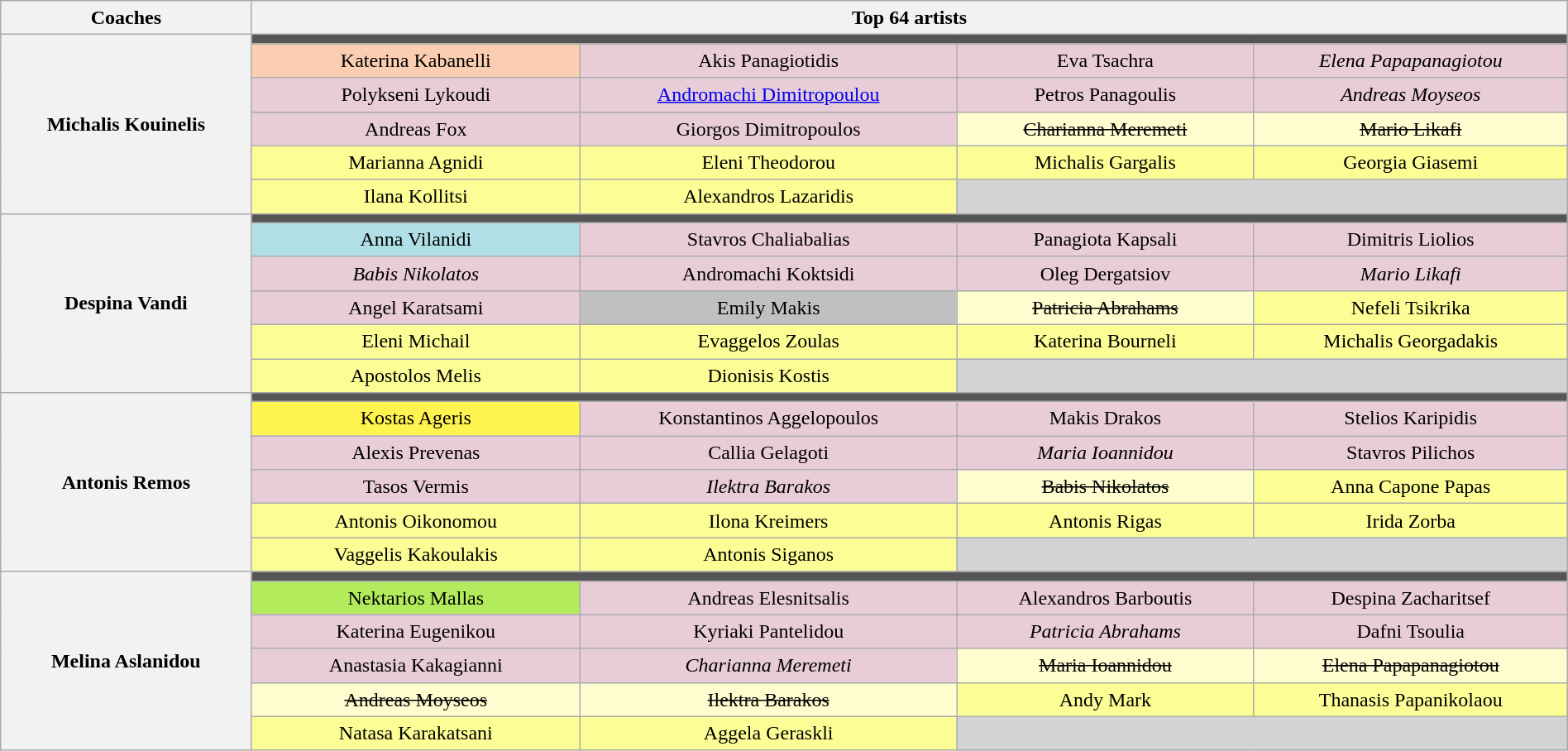<table class="wikitable" style="text-align:center; line-height: 20px; width:100%;">
<tr>
<th width="16%">Coaches</th>
<th width="84%" colspan="5">Top 64 artists</th>
</tr>
<tr>
<th rowspan="6">Michalis Kouinelis</th>
<td colspan="6" style="background-color:#555555;"></td>
</tr>
<tr>
<td style="background-color:#FBCEB1;">Katerina Kabanelli</td>
<td style="background-color:#E8CCD7;">Akis Panagiotidis</td>
<td style="background-color:#E8CCD7;">Eva Tsachra</td>
<td style="background-color:#E8CCD7;"><em>Elena Papapanagiotou</em></td>
</tr>
<tr>
<td style="background-color:#E8CCD7;">Polykseni Lykoudi</td>
<td style="background-color:#E8CCD7;"><a href='#'>Andromachi Dimitropoulou</a></td>
<td style="background-color:#E8CCD7;">Petros Panagoulis</td>
<td style="background-color:#E8CCD7;"><em>Andreas Moyseos</em></td>
</tr>
<tr>
<td style="background-color:#E8CCD7;">Andreas Fox</td>
<td style="background-color:#E8CCD7;">Giorgos Dimitropoulos</td>
<td style="background-color:#FFFDD0;"><s>Charianna Meremeti</s></td>
<td style="background-color:#FFFDD0;"><s>Mario Likafi</s></td>
</tr>
<tr>
<td style="background-color:#FDFD96;">Marianna Agnidi</td>
<td style="background-color:#FDFD96;">Eleni Theodorou</td>
<td style="background-color:#FDFD96;">Michalis Gargalis</td>
<td style="background-color:#FDFD96;">Georgia Giasemi</td>
</tr>
<tr>
<td style="background-color:#FDFD96;">Ilana Kollitsi</td>
<td style="background-color:#FDFD96;">Alexandros Lazaridis</td>
<td colspan="2" style="background:lightgrey;"></td>
</tr>
<tr>
<th rowspan="6">Despina Vandi</th>
<td colspan="6" style="background-color:#555555;"></td>
</tr>
<tr>
<td width="21%" style="background-color:#B0E0E6;">Anna Vilanidi</td>
<td style="background-color:#E8CCD7;">Stavros Chaliabalias</td>
<td style="background-color:#E8CCD7;">Panagiota Kapsali</td>
<td style="background-color:#E8CCD7;">Dimitris Liolios</td>
</tr>
<tr>
<td style="background-color:#E8CCD7;"><em>Babis Nikolatos</em></td>
<td style="background-color:#E8CCD7;">Andromachi Koktsidi</td>
<td style="background-color:#E8CCD7;">Oleg Dergatsiov</td>
<td style="background-color:#E8CCD7;"><em>Mario Likafi</em></td>
</tr>
<tr>
<td style="background-color:#E8CCD7;">Angel Karatsami</td>
<td style="background-color:silver;">Emily Makis</td>
<td style="background-color:#FFFDD0;"><s>Patricia Abrahams</s></td>
<td style="background-color:#FDFD96;">Nefeli Tsikrika</td>
</tr>
<tr>
<td style="background-color:#FDFD96;">Eleni Michail</td>
<td style="background-color:#FDFD96;">Evaggelos Zoulas</td>
<td style="background-color:#FDFD96;">Katerina Bourneli</td>
<td style="background-color:#FDFD96;">Michalis Georgadakis</td>
</tr>
<tr>
<td style="background-color:#FDFD96;">Apostolos Melis</td>
<td style="background-color:#FDFD96;">Dionisis Kostis</td>
<td colspan="2" style="background:lightgrey;"></td>
</tr>
<tr>
<th rowspan="6">Antonis Remos</th>
<td colspan="6" style="background-color:#555555;"></td>
</tr>
<tr>
<td style="background-color:#FFF44F;">Kostas Ageris</td>
<td style="background-color:#E8CCD7;">Konstantinos Aggelopoulos</td>
<td style="background-color:#E8CCD7;">Makis Drakos</td>
<td style="background-color:#E8CCD7;">Stelios Karipidis</td>
</tr>
<tr>
<td style="background-color:#E8CCD7;">Alexis Prevenas</td>
<td style="background-color:#E8CCD7;">Callia Gelagoti</td>
<td style="background-color:#E8CCD7;"><em>Maria Ioannidou</em></td>
<td style="background-color:#E8CCD7;">Stavros Pilichos</td>
</tr>
<tr>
<td style="background-color:#E8CCD7;">Tasos Vermis</td>
<td style="background-color:#E8CCD7;"><em>Ilektra Barakos</em></td>
<td style="background-color:#FFFDD0;"><s>Babis Nikolatos</s></td>
<td style="background-color:#FDFD96;">Anna Capone Papas</td>
</tr>
<tr>
<td style="background-color:#FDFD96;">Antonis Oikonomou</td>
<td style="background-color:#FDFD96;">Ilona Kreimers</td>
<td style="background-color:#FDFD96;">Antonis Rigas</td>
<td style="background-color:#FDFD96;">Irida Zorba</td>
</tr>
<tr>
<td style="background-color:#FDFD96;">Vaggelis Kakoulakis</td>
<td style="background-color:#FDFD96;">Antonis Siganos</td>
<td colspan="2" style="background:lightgrey;"></td>
</tr>
<tr>
<th rowspan="6">Melina Aslanidou</th>
<td colspan="6" style="background-color:#555555;"></td>
</tr>
<tr>
<td width="21%" style="background-color:#B2EC5D;">Nektarios Mallas</td>
<td style="background-color:#E8CCD7;">Andreas Elesnitsalis</td>
<td style="background-color:#E8CCD7;">Alexandros Barboutis</td>
<td style="background-color:#E8CCD7;">Despina Zacharitsef</td>
</tr>
<tr>
<td style="background-color:#E8CCD7;">Katerina Eugenikou</td>
<td style="background-color:#E8CCD7;">Kyriaki Pantelidou</td>
<td style="background-color:#E8CCD7;"><em>Patricia Abrahams</em></td>
<td style="background-color:#E8CCD7;">Dafni Tsoulia</td>
</tr>
<tr>
<td style="background-color:#E8CCD7;">Anastasia Kakagianni</td>
<td style="background-color:#E8CCD7;"><em>Charianna Meremeti</em></td>
<td style="background-color:#FFFDD0;"><s>Maria Ioannidou</s></td>
<td style="background-color:#FFFDD0;"><s>Elena Papapanagiotou</s></td>
</tr>
<tr>
<td style="background-color:#FFFDD0;"><s>Andreas Moyseos</s></td>
<td style="background-color:#FFFDD0;"><s>Ilektra Barakos</s></td>
<td style="background-color:#FDFD96;">Andy Mark</td>
<td style="background-color:#FDFD96;">Thanasis Papanikolaou</td>
</tr>
<tr>
<td style="background-color:#FDFD96;">Natasa Karakatsani</td>
<td style="background-color:#FDFD96;">Aggela Geraskli</td>
<td colspan="2" style="background:lightgrey;"></td>
</tr>
</table>
